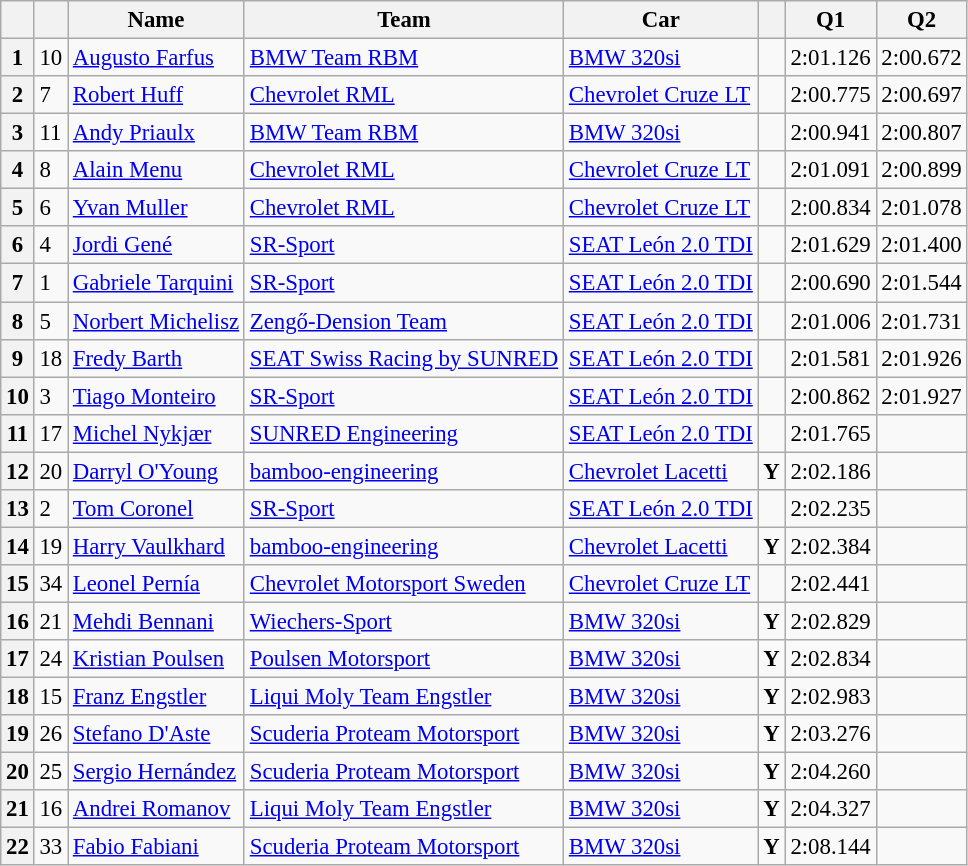<table class="wikitable sortable" style="font-size: 95%;">
<tr>
<th></th>
<th></th>
<th>Name</th>
<th>Team</th>
<th>Car</th>
<th></th>
<th>Q1</th>
<th>Q2</th>
</tr>
<tr>
<th>1</th>
<td>10</td>
<td> <a href='#'>Augusto Farfus</a></td>
<td><a href='#'>BMW Team RBM</a></td>
<td><a href='#'>BMW 320si</a></td>
<td></td>
<td>2:01.126</td>
<td>2:00.672</td>
</tr>
<tr>
<th>2</th>
<td>7</td>
<td> <a href='#'>Robert Huff</a></td>
<td><a href='#'>Chevrolet RML</a></td>
<td><a href='#'>Chevrolet Cruze LT</a></td>
<td></td>
<td>2:00.775</td>
<td>2:00.697</td>
</tr>
<tr>
<th>3</th>
<td>11</td>
<td> <a href='#'>Andy Priaulx</a></td>
<td><a href='#'>BMW Team RBM</a></td>
<td><a href='#'>BMW 320si</a></td>
<td></td>
<td>2:00.941</td>
<td>2:00.807</td>
</tr>
<tr>
<th>4</th>
<td>8</td>
<td> <a href='#'>Alain Menu</a></td>
<td><a href='#'>Chevrolet RML</a></td>
<td><a href='#'>Chevrolet Cruze LT</a></td>
<td></td>
<td>2:01.091</td>
<td>2:00.899</td>
</tr>
<tr>
<th>5</th>
<td>6</td>
<td> <a href='#'>Yvan Muller</a></td>
<td><a href='#'>Chevrolet RML</a></td>
<td><a href='#'>Chevrolet Cruze LT</a></td>
<td></td>
<td>2:00.834</td>
<td>2:01.078</td>
</tr>
<tr>
<th>6</th>
<td>4</td>
<td> <a href='#'>Jordi Gené</a></td>
<td><a href='#'>SR-Sport</a></td>
<td><a href='#'>SEAT León 2.0 TDI</a></td>
<td></td>
<td>2:01.629</td>
<td>2:01.400</td>
</tr>
<tr>
<th>7</th>
<td>1</td>
<td> <a href='#'>Gabriele Tarquini</a></td>
<td><a href='#'>SR-Sport</a></td>
<td><a href='#'>SEAT León 2.0 TDI</a></td>
<td></td>
<td>2:00.690</td>
<td>2:01.544</td>
</tr>
<tr>
<th>8</th>
<td>5</td>
<td> <a href='#'>Norbert Michelisz</a></td>
<td><a href='#'>Zengő-Dension Team</a></td>
<td><a href='#'>SEAT León 2.0 TDI</a></td>
<td></td>
<td>2:01.006</td>
<td>2:01.731</td>
</tr>
<tr>
<th>9</th>
<td>18</td>
<td> <a href='#'>Fredy Barth</a></td>
<td><a href='#'>SEAT Swiss Racing by SUNRED</a></td>
<td><a href='#'>SEAT León 2.0 TDI</a></td>
<td></td>
<td>2:01.581</td>
<td>2:01.926</td>
</tr>
<tr>
<th>10</th>
<td>3</td>
<td> <a href='#'>Tiago Monteiro</a></td>
<td><a href='#'>SR-Sport</a></td>
<td><a href='#'>SEAT León 2.0 TDI</a></td>
<td></td>
<td>2:00.862</td>
<td>2:01.927</td>
</tr>
<tr>
<th>11</th>
<td>17</td>
<td> <a href='#'>Michel Nykjær</a></td>
<td><a href='#'>SUNRED Engineering</a></td>
<td><a href='#'>SEAT León 2.0 TDI</a></td>
<td></td>
<td>2:01.765</td>
<td></td>
</tr>
<tr>
<th>12</th>
<td>20</td>
<td> <a href='#'>Darryl O'Young</a></td>
<td><a href='#'>bamboo-engineering</a></td>
<td><a href='#'>Chevrolet Lacetti</a></td>
<td align=center><strong><span>Y</span></strong></td>
<td>2:02.186</td>
<td></td>
</tr>
<tr>
<th>13</th>
<td>2</td>
<td> <a href='#'>Tom Coronel</a></td>
<td><a href='#'>SR-Sport</a></td>
<td><a href='#'>SEAT León 2.0 TDI</a></td>
<td></td>
<td>2:02.235</td>
<td></td>
</tr>
<tr>
<th>14</th>
<td>19</td>
<td> <a href='#'>Harry Vaulkhard</a></td>
<td><a href='#'>bamboo-engineering</a></td>
<td><a href='#'>Chevrolet Lacetti</a></td>
<td align=center><strong><span>Y</span></strong></td>
<td>2:02.384</td>
<td></td>
</tr>
<tr>
<th>15</th>
<td>34</td>
<td> <a href='#'>Leonel Pernía</a></td>
<td><a href='#'>Chevrolet Motorsport Sweden</a></td>
<td><a href='#'>Chevrolet Cruze LT</a></td>
<td></td>
<td>2:02.441</td>
<td></td>
</tr>
<tr>
<th>16</th>
<td>21</td>
<td> <a href='#'>Mehdi Bennani</a></td>
<td><a href='#'>Wiechers-Sport</a></td>
<td><a href='#'>BMW 320si</a></td>
<td align=center><strong><span>Y</span></strong></td>
<td>2:02.829</td>
<td></td>
</tr>
<tr>
<th>17</th>
<td>24</td>
<td> <a href='#'>Kristian Poulsen</a></td>
<td><a href='#'>Poulsen Motorsport</a></td>
<td><a href='#'>BMW 320si</a></td>
<td align=center><strong><span>Y</span></strong></td>
<td>2:02.834</td>
<td></td>
</tr>
<tr>
<th>18</th>
<td>15</td>
<td> <a href='#'>Franz Engstler</a></td>
<td><a href='#'>Liqui Moly Team Engstler</a></td>
<td><a href='#'>BMW 320si</a></td>
<td align=center><strong><span>Y</span></strong></td>
<td>2:02.983</td>
<td></td>
</tr>
<tr>
<th>19</th>
<td>26</td>
<td> <a href='#'>Stefano D'Aste</a></td>
<td><a href='#'>Scuderia Proteam Motorsport</a></td>
<td><a href='#'>BMW 320si</a></td>
<td align=center><strong><span>Y</span></strong></td>
<td>2:03.276</td>
<td></td>
</tr>
<tr>
<th>20</th>
<td>25</td>
<td> <a href='#'>Sergio Hernández</a></td>
<td><a href='#'>Scuderia Proteam Motorsport</a></td>
<td><a href='#'>BMW 320si</a></td>
<td align=center><strong><span>Y</span></strong></td>
<td>2:04.260</td>
<td></td>
</tr>
<tr>
<th>21</th>
<td>16</td>
<td> <a href='#'>Andrei Romanov</a></td>
<td><a href='#'>Liqui Moly Team Engstler</a></td>
<td><a href='#'>BMW 320si</a></td>
<td align=center><strong><span>Y</span></strong></td>
<td>2:04.327</td>
<td></td>
</tr>
<tr>
<th>22</th>
<td>33</td>
<td> <a href='#'>Fabio Fabiani</a></td>
<td><a href='#'>Scuderia Proteam Motorsport</a></td>
<td><a href='#'>BMW 320si</a></td>
<td align=center><strong><span>Y</span></strong></td>
<td>2:08.144</td>
<td></td>
</tr>
</table>
